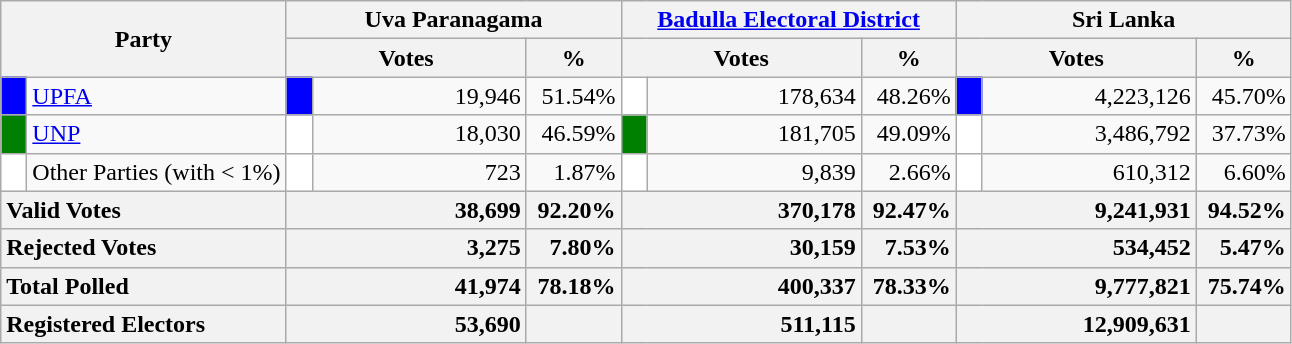<table class="wikitable">
<tr>
<th colspan="2" width="144px"rowspan="2">Party</th>
<th colspan="3" width="216px">Uva Paranagama</th>
<th colspan="3" width="216px"><a href='#'>Badulla Electoral District</a></th>
<th colspan="3" width="216px">Sri Lanka</th>
</tr>
<tr>
<th colspan="2" width="144px">Votes</th>
<th>%</th>
<th colspan="2" width="144px">Votes</th>
<th>%</th>
<th colspan="2" width="144px">Votes</th>
<th>%</th>
</tr>
<tr>
<td style="background-color:blue;" width="10px"></td>
<td style="text-align:left;"><a href='#'>UPFA</a></td>
<td style="background-color:blue;" width="10px"></td>
<td style="text-align:right;">19,946</td>
<td style="text-align:right;">51.54%</td>
<td style="background-color:white;" width="10px"></td>
<td style="text-align:right;">178,634</td>
<td style="text-align:right;">48.26%</td>
<td style="background-color:blue;" width="10px"></td>
<td style="text-align:right;">4,223,126</td>
<td style="text-align:right;">45.70%</td>
</tr>
<tr>
<td style="background-color:green;" width="10px"></td>
<td style="text-align:left;"><a href='#'>UNP</a></td>
<td style="background-color:white;" width="10px"></td>
<td style="text-align:right;">18,030</td>
<td style="text-align:right;">46.59%</td>
<td style="background-color:green;" width="10px"></td>
<td style="text-align:right;">181,705</td>
<td style="text-align:right;">49.09%</td>
<td style="background-color:white;" width="10px"></td>
<td style="text-align:right;">3,486,792</td>
<td style="text-align:right;">37.73%</td>
</tr>
<tr>
<td style="background-color:white;" width="10px"></td>
<td style="text-align:left;">Other Parties (with < 1%)</td>
<td style="background-color:white;" width="10px"></td>
<td style="text-align:right;">723</td>
<td style="text-align:right;">1.87%</td>
<td style="background-color:white;" width="10px"></td>
<td style="text-align:right;">9,839</td>
<td style="text-align:right;">2.66%</td>
<td style="background-color:white;" width="10px"></td>
<td style="text-align:right;">610,312</td>
<td style="text-align:right;">6.60%</td>
</tr>
<tr>
<th colspan="2" width="144px"style="text-align:left;">Valid Votes</th>
<th style="text-align:right;"colspan="2" width="144px">38,699</th>
<th style="text-align:right;">92.20%</th>
<th style="text-align:right;"colspan="2" width="144px">370,178</th>
<th style="text-align:right;">92.47%</th>
<th style="text-align:right;"colspan="2" width="144px">9,241,931</th>
<th style="text-align:right;">94.52%</th>
</tr>
<tr>
<th colspan="2" width="144px"style="text-align:left;">Rejected Votes</th>
<th style="text-align:right;"colspan="2" width="144px">3,275</th>
<th style="text-align:right;">7.80%</th>
<th style="text-align:right;"colspan="2" width="144px">30,159</th>
<th style="text-align:right;">7.53%</th>
<th style="text-align:right;"colspan="2" width="144px">534,452</th>
<th style="text-align:right;">5.47%</th>
</tr>
<tr>
<th colspan="2" width="144px"style="text-align:left;">Total Polled</th>
<th style="text-align:right;"colspan="2" width="144px">41,974</th>
<th style="text-align:right;">78.18%</th>
<th style="text-align:right;"colspan="2" width="144px">400,337</th>
<th style="text-align:right;">78.33%</th>
<th style="text-align:right;"colspan="2" width="144px">9,777,821</th>
<th style="text-align:right;">75.74%</th>
</tr>
<tr>
<th colspan="2" width="144px"style="text-align:left;">Registered Electors</th>
<th style="text-align:right;"colspan="2" width="144px">53,690</th>
<th></th>
<th style="text-align:right;"colspan="2" width="144px">511,115</th>
<th></th>
<th style="text-align:right;"colspan="2" width="144px">12,909,631</th>
<th></th>
</tr>
</table>
